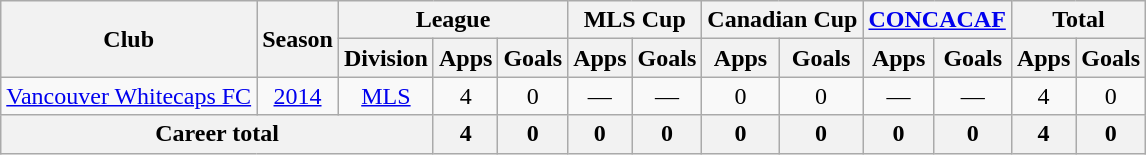<table class="wikitable" style="text-align: center;">
<tr>
<th rowspan="2">Club</th>
<th rowspan="2">Season</th>
<th colspan="3">League</th>
<th colspan="2">MLS Cup</th>
<th colspan="2">Canadian Cup</th>
<th colspan="2"><a href='#'>CONCACAF</a></th>
<th colspan="2">Total</th>
</tr>
<tr>
<th>Division</th>
<th>Apps</th>
<th>Goals</th>
<th>Apps</th>
<th>Goals</th>
<th>Apps</th>
<th>Goals</th>
<th>Apps</th>
<th>Goals</th>
<th>Apps</th>
<th>Goals</th>
</tr>
<tr>
<td rowspan="1"><a href='#'>Vancouver Whitecaps FC</a></td>
<td><a href='#'>2014</a></td>
<td><a href='#'>MLS</a></td>
<td>4</td>
<td>0</td>
<td>—</td>
<td>—</td>
<td>0</td>
<td>0</td>
<td>—</td>
<td>—</td>
<td>4</td>
<td>0</td>
</tr>
<tr>
<th colspan="3">Career total</th>
<th>4</th>
<th>0</th>
<th>0</th>
<th>0</th>
<th>0</th>
<th>0</th>
<th>0</th>
<th>0</th>
<th>4</th>
<th>0</th>
</tr>
</table>
